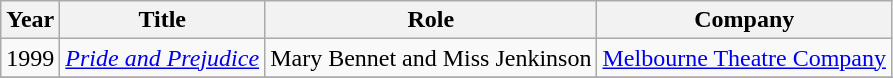<table class="wikitable">
<tr>
<th>Year</th>
<th>Title</th>
<th>Role</th>
<th>Company</th>
</tr>
<tr>
<td>1999</td>
<td><em><a href='#'>Pride and Prejudice</a></em></td>
<td>Mary Bennet and Miss Jenkinson</td>
<td><a href='#'>Melbourne Theatre Company</a></td>
</tr>
<tr>
</tr>
</table>
